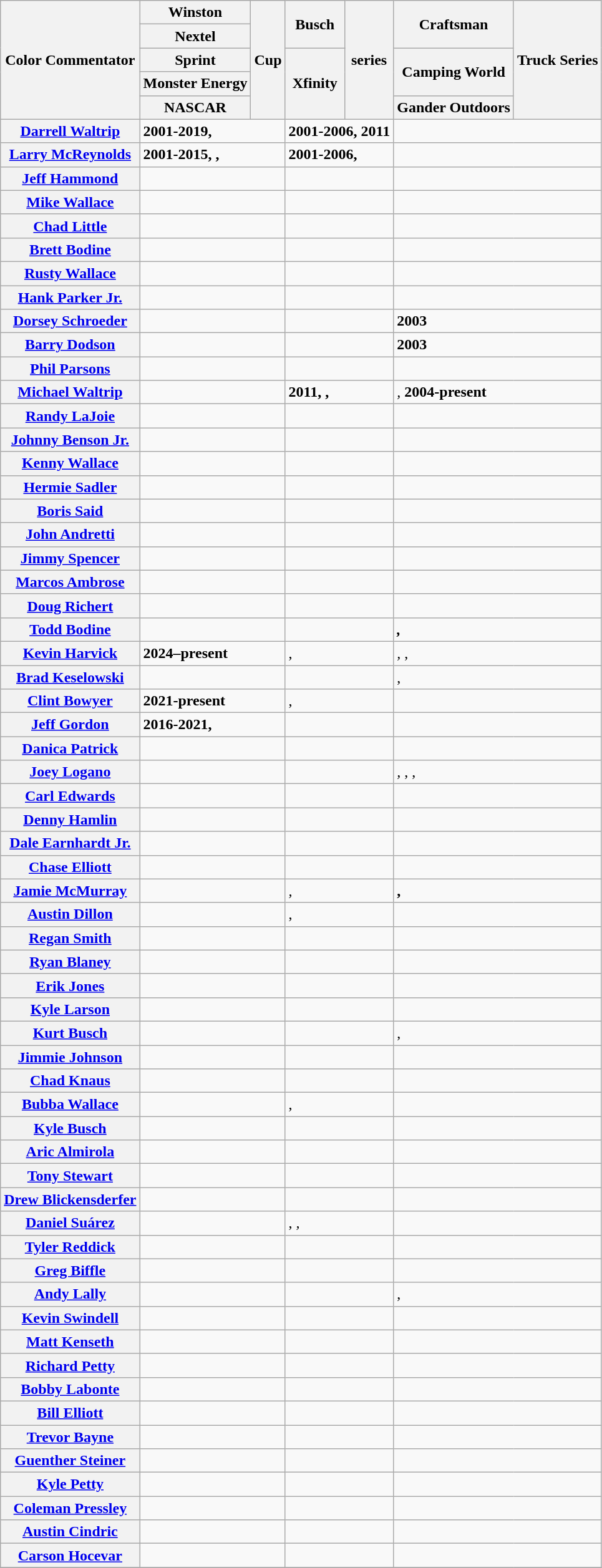<table class="wikitable sortable">
<tr>
<th rowspan=5>Color Commentator</th>
<th>Winston</th>
<th rowspan=5>Cup</th>
<th rowspan=2>Busch</th>
<th rowspan=5>series</th>
<th rowspan=2>Craftsman</th>
<th rowspan=5>Truck Series</th>
</tr>
<tr>
<th>Nextel</th>
</tr>
<tr>
<th>Sprint</th>
<th rowspan=3>Xfinity</th>
<th rowspan=2>Camping World</th>
</tr>
<tr>
<th>Monster Energy</th>
</tr>
<tr>
<th>NASCAR</th>
<th>Gander Outdoors</th>
</tr>
<tr>
<th><a href='#'>Darrell Waltrip</a></th>
<td colspan=2><strong>2001-2019,</strong> </td>
<td colspan=2><strong>2001-2006, 2011</strong></td>
<td colspan=2><strong></strong></td>
</tr>
<tr>
<th><a href='#'>Larry McReynolds</a></th>
<td colspan=2><strong>2001-2015, , </strong></td>
<td colspan=2><strong>2001-2006, </strong></td>
<td colspan=2><strong></strong></td>
</tr>
<tr>
<th><a href='#'>Jeff Hammond</a></th>
<td colspan=2></td>
<td colspan=2><strong></strong></td>
<td colspan=2></td>
</tr>
<tr>
<th><a href='#'>Mike Wallace</a></th>
<td colspan=2></td>
<td colspan=2><em></em></td>
<td colspan=2></td>
</tr>
<tr>
<th><a href='#'>Chad Little</a></th>
<td colspan=2></td>
<td colspan=2></td>
<td colspan=2></td>
</tr>
<tr>
<th><a href='#'>Brett Bodine</a></th>
<td colspan=2></td>
<td colspan=2><em></em></td>
<td colspan=2></td>
</tr>
<tr>
<th><a href='#'>Rusty Wallace</a></th>
<td colspan=2><em></em></td>
<td colspan=2><em></em></td>
<td colspan=2></td>
</tr>
<tr>
<th><a href='#'>Hank Parker Jr.</a></th>
<td colspan=2></td>
<td colspan=2></td>
<td colspan=2></td>
</tr>
<tr>
<th><a href='#'>Dorsey Schroeder</a></th>
<td colspan=2></td>
<td colspan=2></td>
<td colspan=2><strong>2003</strong></td>
</tr>
<tr>
<th><a href='#'>Barry Dodson</a></th>
<td colspan=2></td>
<td colspan=2></td>
<td colspan=2><strong>2003</strong></td>
</tr>
<tr>
<th><a href='#'>Phil Parsons</a></th>
<td colspan=2></td>
<td colspan=2><strong></strong></td>
<td colspan=2><strong></strong></td>
</tr>
<tr>
<th><a href='#'>Michael Waltrip</a></th>
<td colspan=2><strong><em></em></strong></td>
<td colspan=2><strong>2011, , </strong></td>
<td colspan=2><em>,</em> <strong>2004-present</strong></td>
</tr>
<tr>
<th><a href='#'>Randy LaJoie</a></th>
<td colspan=2></td>
<td colspan=2><em></em></td>
<td colspan=2></td>
</tr>
<tr>
<th><a href='#'>Johnny Benson Jr.</a></th>
<td colspan=2></td>
<td colspan=2><em></em></td>
<td colspan=2></td>
</tr>
<tr>
<th><a href='#'>Kenny Wallace</a></th>
<td colspan=2><em></em></td>
<td colspan=2></td>
<td colspan=2></td>
</tr>
<tr>
<th><a href='#'>Hermie Sadler</a></th>
<td colspan=2></td>
<td colspan=2></td>
<td colspan=2></td>
</tr>
<tr>
<th><a href='#'>Boris Said</a></th>
<td colspan=2></td>
<td colspan=2></td>
<td colspan=2></td>
</tr>
<tr>
<th><a href='#'>John Andretti</a></th>
<td colspan=2></td>
<td colspan=2></td>
<td colspan=2><em></em></td>
</tr>
<tr>
<th><a href='#'>Jimmy Spencer</a></th>
<td colspan=2></td>
<td colspan=2></td>
<td colspan=2><strong><em></em></strong></td>
</tr>
<tr>
<th><a href='#'>Marcos Ambrose</a></th>
<td colspan=2></td>
<td colspan=2></td>
<td colspan=2><em></em></td>
</tr>
<tr>
<th><a href='#'>Doug Richert</a></th>
<td colspan=2></td>
<td colspan=2></td>
<td colspan=2><em></em></td>
</tr>
<tr>
<th><a href='#'>Todd Bodine</a></th>
<td colspan=2></td>
<td colspan=2></td>
<td colspan=2><strong><em>,</em></strong> <strong></strong></td>
</tr>
<tr>
<th><a href='#'>Kevin Harvick</a></th>
<td colspan=2><strong>2024–present</strong></td>
<td colspan=2>, <em></em></td>
<td colspan=2><em>,</em> , <em> </em></td>
</tr>
<tr>
<th><a href='#'>Brad Keselowski</a></th>
<td colspan=2></td>
<td colspan=2></td>
<td colspan=2><em></em>, <em> </em></td>
</tr>
<tr>
<th><a href='#'>Clint Bowyer</a></th>
<td colspan=2><strong>2021-present</strong></td>
<td colspan=2>, <strong><em></em></strong></td>
<td colspan=2></td>
</tr>
<tr>
<th><a href='#'>Jeff Gordon</a></th>
<td colspan=2><strong>2016-2021,</strong> <em></em></td>
<td colspan=2></td>
<td colspan=2></td>
</tr>
<tr>
<th><a href='#'>Danica Patrick</a></th>
<td colspan=2></td>
<td colspan=2><em></em></td>
<td colspan=2></td>
</tr>
<tr>
<th><a href='#'>Joey Logano</a></th>
<td colspan=2></td>
<td colspan=2></td>
<td colspan=2><em>,</em> , <em></em>, <em> </em></td>
</tr>
<tr>
<th><a href='#'>Carl Edwards</a></th>
<td colspan=2><em></em></td>
<td colspan=2><em></em></td>
<td colspan=2></td>
</tr>
<tr>
<th><a href='#'>Denny Hamlin</a></th>
<td colspan=2></td>
<td colspan=2><em></em></td>
<td colspan=2></td>
</tr>
<tr>
<th><a href='#'>Dale Earnhardt Jr.</a></th>
<td colspan=2><em></em></td>
<td colspan=2><em></em></td>
<td colspan=2></td>
</tr>
<tr>
<th><a href='#'>Chase Elliott</a></th>
<td colspan=2><em></em></td>
<td colspan=2><em></em></td>
<td colspan=2></td>
</tr>
<tr>
<th><a href='#'>Jamie McMurray</a></th>
<td colspan=2><strong></strong></td>
<td colspan=2><em>,</em></td>
<td colspan=2><strong>, <em><strong><em></td>
</tr>
<tr>
<th><a href='#'>Austin Dillon</a></th>
<td colspan=2></td>
<td colspan=2></em>,<em> </td>
<td colspan=2></em><em></td>
</tr>
<tr>
<th><a href='#'>Regan Smith</a></th>
<td colspan=2></td>
<td colspan=2></td>
<td colspan=2></strong><strong></td>
</tr>
<tr>
<th><a href='#'>Ryan Blaney</a></th>
<td colspan=2></td>
<td colspan=2></td>
<td colspan=2></em><em></td>
</tr>
<tr>
<th><a href='#'>Erik Jones</a></th>
<td colspan=2></td>
<td colspan=2></em><em></td>
<td colspan=2></em><em></td>
</tr>
<tr>
<th><a href='#'>Kyle Larson</a></th>
<td colspan=2></td>
<td colspan=2></td>
<td colspan=2></em><em></td>
</tr>
<tr>
<th><a href='#'>Kurt Busch</a></th>
<td colspan=2></td>
<td colspan=2></td>
<td colspan=2></em>,<em> </td>
</tr>
<tr>
<th><a href='#'>Jimmie Johnson</a></th>
<td colspan=2></td>
<td colspan=2></em><em></td>
<td colspan=2></td>
</tr>
<tr>
<th><a href='#'>Chad Knaus</a></th>
<td colspan=2></td>
<td colspan=2></em><em></td>
<td colspan=2></td>
</tr>
<tr>
<th><a href='#'>Bubba Wallace</a></th>
<td colspan=2></td>
<td colspan=2></em>,<em> </td>
<td colspan=2></td>
</tr>
<tr>
<th><a href='#'>Kyle Busch</a></th>
<td colspan=2></td>
<td colspan=2></em><em></td>
<td colspan=2></td>
</tr>
<tr>
<th><a href='#'>Aric Almirola</a></th>
<td colspan=2></td>
<td colspan=2></em><em></td>
<td colspan=2></td>
</tr>
<tr>
<th><a href='#'>Tony Stewart</a></th>
<td colspan=2></td>
<td colspan=2></em><em></td>
<td colspan=2></td>
</tr>
<tr>
<th><a href='#'>Drew Blickensderfer</a></th>
<td colspan=2></td>
<td colspan=2></em><em></td>
<td colspan=2></td>
</tr>
<tr>
<th><a href='#'>Daniel Suárez</a></th>
<td colspan=2></td>
<td colspan=2></em>, <em>, </em><em></td>
<td colspan=2></td>
</tr>
<tr>
<th><a href='#'>Tyler Reddick</a></th>
<td colspan=2></td>
<td colspan=2></td>
<td colspan=2></td>
</tr>
<tr>
<th><a href='#'>Greg Biffle</a></th>
<td colspan=2></td>
<td colspan=2></td>
<td colspan=2></em><em></td>
</tr>
<tr>
<th><a href='#'>Andy Lally</a></th>
<td colspan=2></td>
<td colspan=2></td>
<td colspan=2></em>,<em> </td>
</tr>
<tr>
<th><a href='#'>Kevin Swindell</a></th>
<td colspan=2></td>
<td colspan=2></td>
<td colspan=2></em><em></td>
</tr>
<tr>
<th><a href='#'>Matt Kenseth</a></th>
<td colspan=2></em><em></td>
<td colspan=2></td>
<td colspan=2></td>
</tr>
<tr>
<th><a href='#'>Richard Petty</a></th>
<td colspan=2></em><em></td>
<td colspan=2></td>
<td colspan=2></td>
</tr>
<tr>
<th><a href='#'>Bobby Labonte</a></th>
<td colspan=2></em></strong><strong><em></td>
<td colspan=2></td>
<td colspan=2></td>
</tr>
<tr>
<th><a href='#'>Bill Elliott</a></th>
<td colspan=2></em><em></td>
<td colspan=2></td>
<td colspan=2></td>
</tr>
<tr>
<th><a href='#'>Trevor Bayne</a></th>
<td colspan=2></td>
<td colspan=2></em></strong><strong><em></td>
<td colspan=2></strong><strong></td>
</tr>
<tr>
<th><a href='#'>Guenther Steiner</a></th>
<td colspan=2></em><em></td>
<td colspan=2></td>
<td colspan=2></td>
</tr>
<tr>
<th><a href='#'>Kyle Petty</a></th>
<td colspan=2></em><em></td>
<td colspan=2></td>
<td colspan=2></td>
</tr>
<tr>
<th><a href='#'>Coleman Pressley</a></th>
<td colspan=2></td>
<td colspan=2></td>
<td colspan=2></td>
</tr>
<tr>
<th><a href='#'>Austin Cindric</a></th>
<td colspan=2></td>
<td colspan=2></em><em></td>
<td colspan=2></td>
</tr>
<tr>
<th><a href='#'>Carson Hocevar</a></th>
<td colspan=2></td>
<td colspan=2></td>
<td colspan=2></em> <em></td>
</tr>
<tr>
</tr>
</table>
